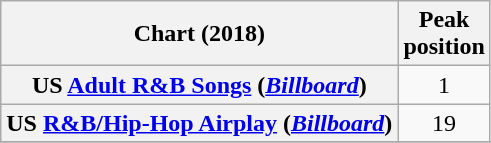<table class="wikitable plainrowheaders" style="text-align:center">
<tr>
<th scope="col">Chart (2018)</th>
<th scope="col">Peak<br> position</th>
</tr>
<tr>
<th scope="row">US <a href='#'>Adult R&B Songs</a> (<em><a href='#'>Billboard</a></em>)</th>
<td>1</td>
</tr>
<tr>
<th scope="row">US <a href='#'>R&B/Hip-Hop Airplay</a> (<em><a href='#'>Billboard</a></em>)</th>
<td>19</td>
</tr>
<tr>
</tr>
</table>
